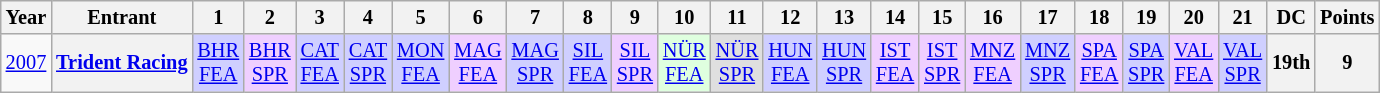<table class="wikitable" style="text-align:center; font-size:85%">
<tr>
<th>Year</th>
<th>Entrant</th>
<th>1</th>
<th>2</th>
<th>3</th>
<th>4</th>
<th>5</th>
<th>6</th>
<th>7</th>
<th>8</th>
<th>9</th>
<th>10</th>
<th>11</th>
<th>12</th>
<th>13</th>
<th>14</th>
<th>15</th>
<th>16</th>
<th>17</th>
<th>18</th>
<th>19</th>
<th>20</th>
<th>21</th>
<th>DC</th>
<th>Points</th>
</tr>
<tr>
<td><a href='#'>2007</a></td>
<th nowrap><a href='#'>Trident Racing</a></th>
<td style="background:#CFCFFF;"><a href='#'>BHR<br>FEA</a><br></td>
<td style="background:#EFCFFF;"><a href='#'>BHR<br>SPR</a><br></td>
<td style="background:#CFCFFF;"><a href='#'>CAT<br>FEA</a><br></td>
<td style="background:#CFCFFF;"><a href='#'>CAT<br>SPR</a><br></td>
<td style="background:#CFCFFF;"><a href='#'>MON<br>FEA</a><br></td>
<td style="background:#EFCFFF;"><a href='#'>MAG<br>FEA</a><br></td>
<td style="background:#CFCFFF;"><a href='#'>MAG<br>SPR</a><br></td>
<td style="background:#CFCFFF;"><a href='#'>SIL<br>FEA</a><br></td>
<td style="background:#EFCFFF;"><a href='#'>SIL<br>SPR</a><br></td>
<td style="background:#DFFFDF;"><a href='#'>NÜR<br>FEA</a><br></td>
<td style="background:#DFDFDF;"><a href='#'>NÜR<br>SPR</a><br></td>
<td style="background:#CFCFFF;"><a href='#'>HUN<br>FEA</a><br></td>
<td style="background:#CFCFFF;"><a href='#'>HUN<br>SPR</a><br></td>
<td style="background:#EFCFFF;"><a href='#'>IST<br>FEA</a><br></td>
<td style="background:#EFCFFF;"><a href='#'>IST<br>SPR</a><br></td>
<td style="background:#EFCFFF;"><a href='#'>MNZ<br>FEA</a><br></td>
<td style="background:#CFCFFF;"><a href='#'>MNZ<br>SPR</a><br></td>
<td style="background:#EFCFFF;"><a href='#'>SPA<br>FEA</a><br></td>
<td style="background:#CFCFFF;"><a href='#'>SPA<br>SPR</a><br></td>
<td style="background:#EFCFFF;"><a href='#'>VAL<br>FEA</a><br></td>
<td style="background:#CFCFFF;"><a href='#'>VAL<br>SPR</a><br></td>
<th>19th</th>
<th>9</th>
</tr>
</table>
